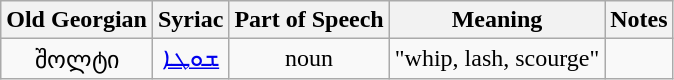<table class="wikitable">
<tr>
<th colspan="1">Old Georgian</th>
<th colspan="1">Syriac</th>
<th>Part of Speech</th>
<th colspan="1">Meaning</th>
<th>Notes</th>
</tr>
<tr style="text-align: center;">
<td>შოლტი</td>
<td><a href='#'>ܫܘܛܐ</a></td>
<td>noun</td>
<td>"whip, lash, scourge"</td>
<td></td>
</tr>
</table>
